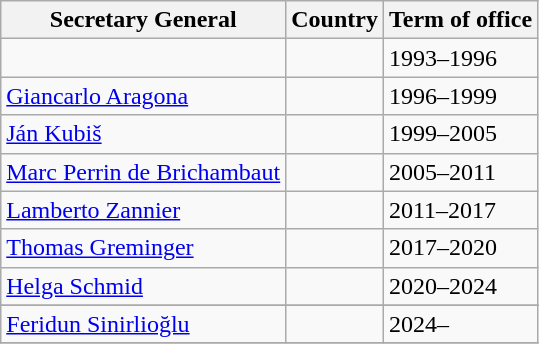<table class="wikitable">
<tr>
<th>Secretary General</th>
<th>Country</th>
<th>Term of office</th>
</tr>
<tr>
<td></td>
<td></td>
<td>1993–1996</td>
</tr>
<tr>
<td><a href='#'>Giancarlo Aragona</a></td>
<td></td>
<td>1996–1999</td>
</tr>
<tr>
<td><a href='#'>Ján Kubiš</a></td>
<td></td>
<td>1999–2005</td>
</tr>
<tr>
<td><a href='#'>Marc Perrin de Brichambaut</a></td>
<td></td>
<td>2005–2011</td>
</tr>
<tr>
<td><a href='#'>Lamberto Zannier</a></td>
<td></td>
<td>2011–2017</td>
</tr>
<tr>
<td><a href='#'>Thomas Greminger</a></td>
<td></td>
<td>2017–2020</td>
</tr>
<tr>
<td><a href='#'>Helga Schmid</a></td>
<td></td>
<td>2020–2024</td>
</tr>
<tr>
</tr>
<tr>
<td><a href='#'>Feridun Sinirlioğlu</a></td>
<td></td>
<td>2024–</td>
</tr>
<tr>
</tr>
</table>
